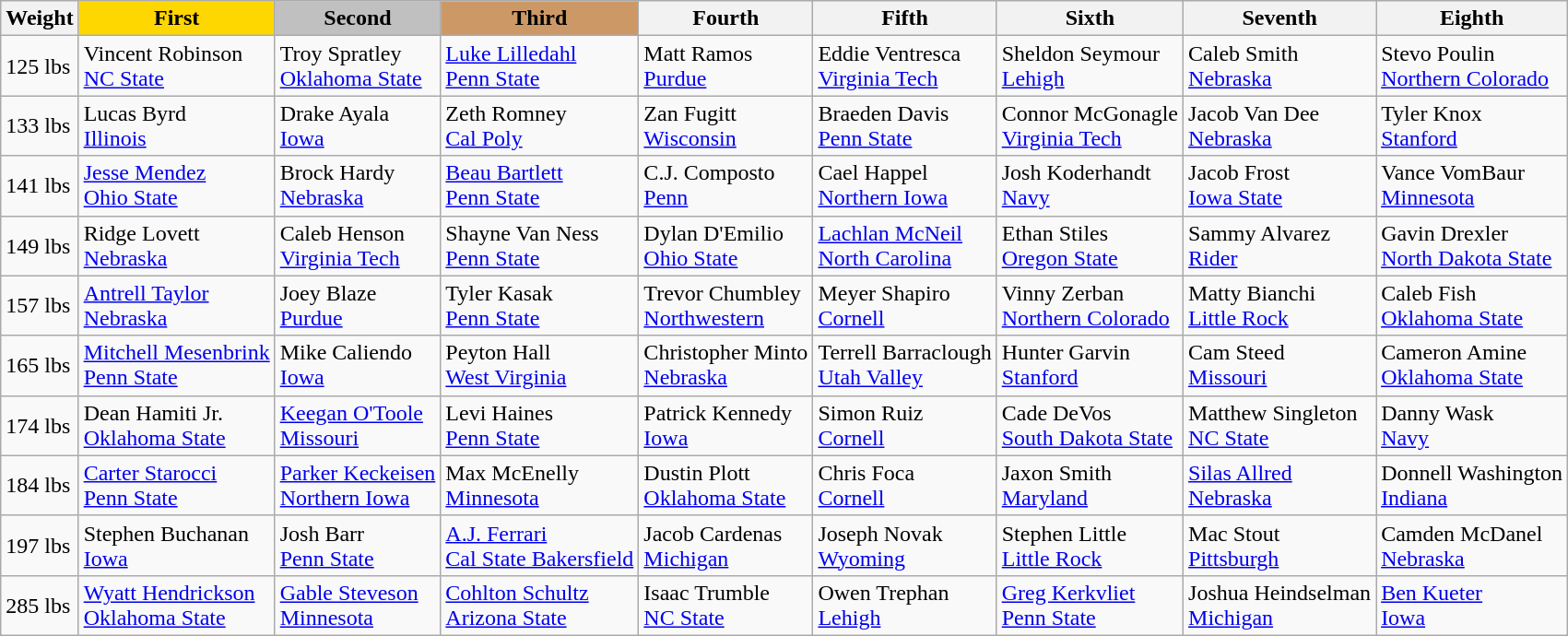<table class="wikitable plainrowheaders" style="text-align:left;">
<tr>
<th>Weight</th>
<th style="background:gold;">First</th>
<th style="background:silver;">Second</th>
<th style="background:#CC9966;">Third</th>
<th>Fourth</th>
<th>Fifth</th>
<th>Sixth</th>
<th>Seventh</th>
<th>Eighth</th>
</tr>
<tr>
<td>125 lbs</td>
<td>Vincent Robinson<br><a href='#'>NC State</a></td>
<td>Troy Spratley<br><a href='#'>Oklahoma State</a></td>
<td><a href='#'>Luke Lilledahl</a><br><a href='#'>Penn State</a></td>
<td>Matt Ramos<br><a href='#'>Purdue</a></td>
<td>Eddie Ventresca<br><a href='#'>Virginia Tech</a></td>
<td>Sheldon Seymour<br><a href='#'>Lehigh</a></td>
<td>Caleb Smith<br><a href='#'>Nebraska</a></td>
<td>Stevo Poulin<br><a href='#'>Northern Colorado</a></td>
</tr>
<tr>
<td>133 lbs</td>
<td>Lucas Byrd<br><a href='#'>Illinois</a></td>
<td>Drake Ayala<br><a href='#'>Iowa</a></td>
<td>Zeth Romney<br><a href='#'>Cal Poly</a></td>
<td>Zan Fugitt<br><a href='#'>Wisconsin</a></td>
<td>Braeden Davis<br><a href='#'>Penn State</a></td>
<td>Connor McGonagle<br><a href='#'>Virginia Tech</a></td>
<td>Jacob Van Dee<br><a href='#'>Nebraska</a></td>
<td>Tyler Knox<br><a href='#'>Stanford</a></td>
</tr>
<tr>
<td>141 lbs</td>
<td><a href='#'>Jesse Mendez</a><br><a href='#'>Ohio State</a></td>
<td>Brock Hardy<br><a href='#'>Nebraska</a></td>
<td><a href='#'>Beau Bartlett</a><br><a href='#'>Penn State</a></td>
<td>C.J. Composto<br><a href='#'>Penn</a></td>
<td>Cael Happel<br><a href='#'>Northern Iowa</a></td>
<td>Josh Koderhandt<br><a href='#'>Navy</a></td>
<td>Jacob Frost<br><a href='#'>Iowa State</a></td>
<td>Vance VomBaur<br><a href='#'>Minnesota</a></td>
</tr>
<tr>
<td>149 lbs</td>
<td>Ridge Lovett<br><a href='#'>Nebraska</a></td>
<td>Caleb Henson<br><a href='#'>Virginia Tech</a></td>
<td>Shayne Van Ness<br><a href='#'>Penn State</a></td>
<td>Dylan D'Emilio<br><a href='#'>Ohio State</a></td>
<td><a href='#'>Lachlan McNeil</a><br><a href='#'>North Carolina</a></td>
<td>Ethan Stiles<br><a href='#'>Oregon State</a></td>
<td>Sammy Alvarez<br><a href='#'>Rider</a></td>
<td>Gavin Drexler<br><a href='#'>North Dakota State</a></td>
</tr>
<tr>
<td>157 lbs</td>
<td><a href='#'>Antrell Taylor</a><br><a href='#'>Nebraska</a></td>
<td>Joey Blaze<br><a href='#'>Purdue</a></td>
<td>Tyler Kasak<br><a href='#'>Penn State</a></td>
<td>Trevor Chumbley<br><a href='#'>Northwestern</a></td>
<td>Meyer Shapiro<br><a href='#'>Cornell</a></td>
<td>Vinny Zerban<br><a href='#'>Northern Colorado</a></td>
<td>Matty Bianchi<br><a href='#'>Little Rock</a></td>
<td>Caleb Fish<br><a href='#'>Oklahoma State</a></td>
</tr>
<tr>
<td>165 lbs</td>
<td><a href='#'>Mitchell Mesenbrink</a><br><a href='#'>Penn State</a></td>
<td>Mike Caliendo<br><a href='#'>Iowa</a></td>
<td>Peyton Hall<br><a href='#'>West Virginia</a></td>
<td>Christopher Minto<br><a href='#'>Nebraska</a></td>
<td>Terrell Barraclough<br><a href='#'>Utah Valley</a></td>
<td>Hunter Garvin<br><a href='#'>Stanford</a></td>
<td>Cam Steed<br><a href='#'>Missouri</a></td>
<td>Cameron Amine<br><a href='#'>Oklahoma State</a></td>
</tr>
<tr>
<td>174 lbs</td>
<td>Dean Hamiti Jr.<br><a href='#'>Oklahoma State</a></td>
<td><a href='#'>Keegan O'Toole</a><br><a href='#'>Missouri</a></td>
<td>Levi Haines<br><a href='#'>Penn State</a></td>
<td>Patrick Kennedy<br><a href='#'>Iowa</a></td>
<td>Simon Ruiz<br><a href='#'>Cornell</a></td>
<td>Cade DeVos<br><a href='#'>South Dakota State</a></td>
<td>Matthew Singleton<br><a href='#'>NC State</a></td>
<td>Danny Wask<br><a href='#'>Navy</a></td>
</tr>
<tr>
<td>184 lbs</td>
<td><a href='#'>Carter Starocci</a><br><a href='#'>Penn State</a></td>
<td><a href='#'>Parker Keckeisen</a><br><a href='#'>Northern Iowa</a></td>
<td>Max McEnelly<br><a href='#'>Minnesota</a></td>
<td>Dustin Plott<br><a href='#'>Oklahoma State</a></td>
<td>Chris Foca<br><a href='#'>Cornell</a></td>
<td>Jaxon Smith<br><a href='#'>Maryland</a></td>
<td><a href='#'>Silas Allred</a><br><a href='#'>Nebraska</a></td>
<td>Donnell Washington<br><a href='#'>Indiana</a></td>
</tr>
<tr>
<td>197 lbs</td>
<td>Stephen Buchanan<br><a href='#'>Iowa</a></td>
<td>Josh Barr<br><a href='#'>Penn State</a></td>
<td><a href='#'>A.J. Ferrari</a><br><a href='#'>Cal State Bakersfield</a></td>
<td>Jacob Cardenas<br><a href='#'>Michigan</a></td>
<td>Joseph Novak<br><a href='#'>Wyoming</a></td>
<td>Stephen Little<br><a href='#'>Little Rock</a></td>
<td>Mac Stout<br><a href='#'>Pittsburgh</a></td>
<td>Camden McDanel<br><a href='#'>Nebraska</a></td>
</tr>
<tr>
<td>285 lbs</td>
<td><a href='#'>Wyatt Hendrickson</a><br><a href='#'>Oklahoma State</a></td>
<td><a href='#'>Gable Steveson</a><br><a href='#'>Minnesota</a></td>
<td><a href='#'>Cohlton Schultz</a><br><a href='#'>Arizona State</a></td>
<td>Isaac Trumble<br><a href='#'>NC State</a></td>
<td>Owen Trephan<br><a href='#'>Lehigh</a></td>
<td><a href='#'>Greg Kerkvliet</a><br><a href='#'>Penn State</a></td>
<td>Joshua Heindselman<br><a href='#'>Michigan</a></td>
<td><a href='#'>Ben Kueter</a><br><a href='#'>Iowa</a></td>
</tr>
</table>
